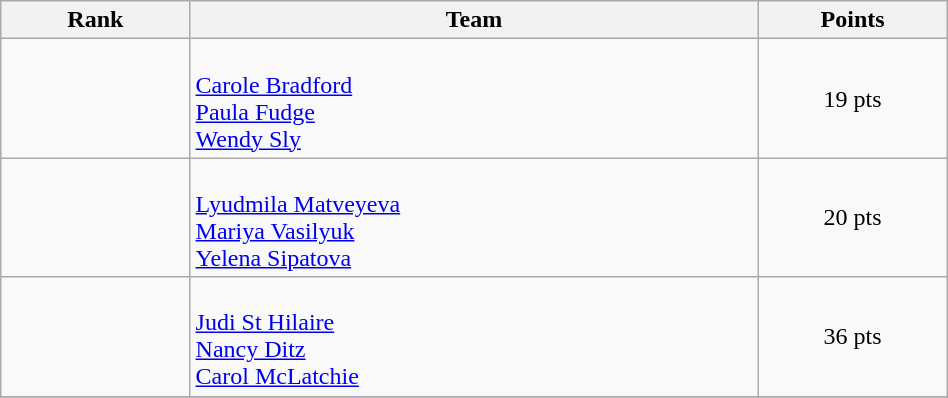<table class="wikitable" style="text-align:center;" width="50%">
<tr>
<th width=10%>Rank</th>
<th width=30%>Team</th>
<th width=10%>Points</th>
</tr>
<tr>
<td></td>
<td align=left><br><a href='#'>Carole Bradford</a><br><a href='#'>Paula Fudge</a><br><a href='#'>Wendy Sly</a></td>
<td>19 pts</td>
</tr>
<tr>
<td></td>
<td align=left><br><a href='#'>Lyudmila Matveyeva</a><br><a href='#'>Mariya Vasilyuk</a><br><a href='#'>Yelena Sipatova</a></td>
<td>20 pts</td>
</tr>
<tr>
<td></td>
<td align=left><br><a href='#'>Judi St Hilaire</a><br><a href='#'>Nancy Ditz</a><br><a href='#'>Carol McLatchie</a></td>
<td>36 pts</td>
</tr>
<tr>
</tr>
</table>
